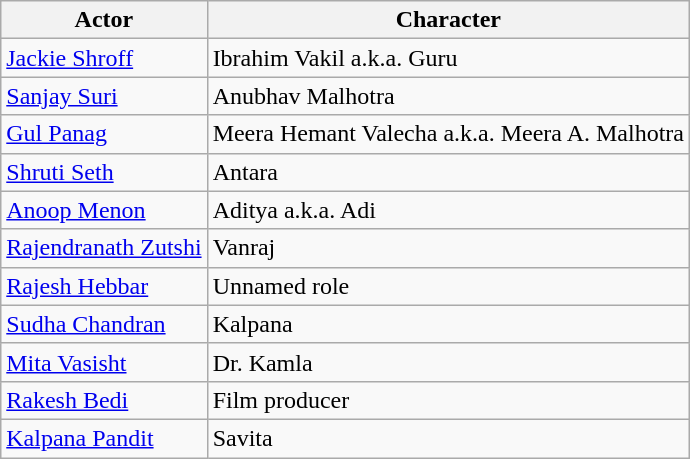<table class="wikitable sortable">
<tr>
<th>Actor</th>
<th>Character</th>
</tr>
<tr>
<td><a href='#'>Jackie Shroff</a></td>
<td>Ibrahim Vakil a.k.a. Guru</td>
</tr>
<tr>
<td><a href='#'>Sanjay Suri</a></td>
<td>Anubhav Malhotra</td>
</tr>
<tr>
<td><a href='#'>Gul Panag</a></td>
<td>Meera Hemant Valecha a.k.a. Meera A. Malhotra</td>
</tr>
<tr>
<td><a href='#'>Shruti Seth</a></td>
<td>Antara</td>
</tr>
<tr>
<td><a href='#'>Anoop Menon</a></td>
<td>Aditya a.k.a. Adi</td>
</tr>
<tr>
<td><a href='#'>Rajendranath Zutshi</a></td>
<td>Vanraj</td>
</tr>
<tr>
<td><a href='#'>Rajesh Hebbar</a></td>
<td>Unnamed role</td>
</tr>
<tr>
<td><a href='#'>Sudha Chandran</a></td>
<td>Kalpana</td>
</tr>
<tr>
<td><a href='#'>Mita Vasisht</a></td>
<td>Dr. Kamla</td>
</tr>
<tr>
<td><a href='#'>Rakesh Bedi</a></td>
<td>Film producer</td>
</tr>
<tr>
<td><a href='#'>Kalpana Pandit</a></td>
<td>Savita</td>
</tr>
</table>
